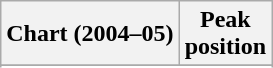<table class="wikitable sortable">
<tr>
<th>Chart (2004–05)</th>
<th>Peak<br>position</th>
</tr>
<tr>
</tr>
<tr>
</tr>
<tr>
</tr>
</table>
